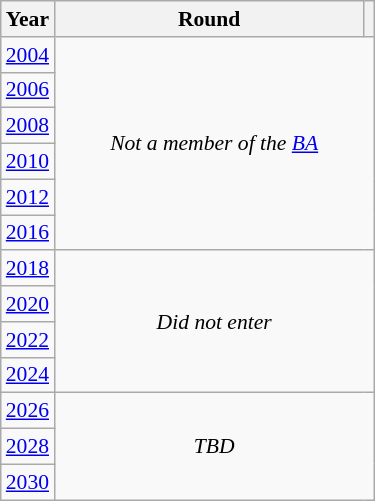<table class="wikitable" style="text-align: center; font-size:90%">
<tr>
<th>Year</th>
<th style="width:200px">Round</th>
<th></th>
</tr>
<tr>
<td><a href='#'>2004</a></td>
<td colspan="2" rowspan="6"><em>Not a member of the <a href='#'>BA</a></em></td>
</tr>
<tr>
<td><a href='#'>2006</a></td>
</tr>
<tr>
<td><a href='#'>2008</a></td>
</tr>
<tr>
<td><a href='#'>2010</a></td>
</tr>
<tr>
<td><a href='#'>2012</a></td>
</tr>
<tr>
<td><a href='#'>2016</a></td>
</tr>
<tr>
<td><a href='#'>2018</a></td>
<td colspan="2" rowspan="4"><em>Did not enter</em></td>
</tr>
<tr>
<td><a href='#'>2020</a></td>
</tr>
<tr>
<td><a href='#'>2022</a></td>
</tr>
<tr>
<td><a href='#'>2024</a></td>
</tr>
<tr>
<td><a href='#'>2026</a></td>
<td colspan="2" rowspan="3"><em>TBD</em></td>
</tr>
<tr>
<td><a href='#'>2028</a></td>
</tr>
<tr>
<td><a href='#'>2030</a></td>
</tr>
</table>
